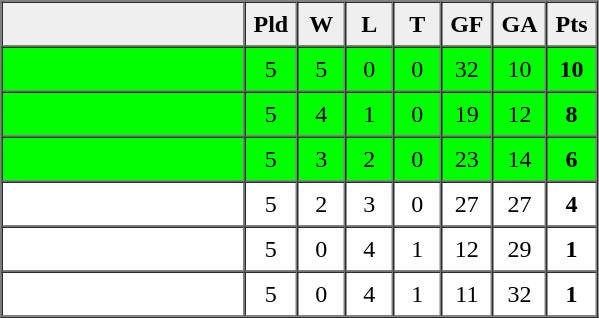<table border=1  cellpadding=5 cellspacing =0>
<tr>
<th Bgcolor="#efefef" width="150"></th>
<th Bgcolor="#efefef" width="20">Pld</th>
<th Bgcolor="#efefef" width="20">W</th>
<th Bgcolor="#efefef" width="20">L</th>
<th Bgcolor="#efefef" width="20">T</th>
<th Bgcolor="#efefef" width="20">GF</th>
<th Bgcolor="#efefef" width="20">GA</th>
<th Bgcolor="#efefef" width="20">Pts</th>
</tr>
<tr align=center bgcolor="lime">
<td align= left></td>
<td>5</td>
<td>5</td>
<td>0</td>
<td>0</td>
<td>32</td>
<td>10</td>
<td><strong> 10</strong></td>
</tr>
<tr align=center bgcolor="lime">
<td align = left></td>
<td>5</td>
<td>4</td>
<td>1</td>
<td>0</td>
<td>19</td>
<td>12</td>
<td><strong> 8</strong></td>
</tr>
<tr align=center bgcolor="lime">
<td align = left></td>
<td>5</td>
<td>3</td>
<td>2</td>
<td>0</td>
<td>23</td>
<td>14</td>
<td><strong> 6</strong></td>
</tr>
<tr align=center>
<td align=left></td>
<td>5</td>
<td>2</td>
<td>3</td>
<td>0</td>
<td>27</td>
<td>27</td>
<td><strong> 4</strong></td>
</tr>
<tr align=center>
<td align=left></td>
<td>5</td>
<td>0</td>
<td>4</td>
<td>1</td>
<td>12</td>
<td>29</td>
<td><strong> 1</strong></td>
</tr>
<tr align=center>
<td align=left></td>
<td>5</td>
<td>0</td>
<td>4</td>
<td>1</td>
<td>11</td>
<td>32</td>
<td><strong> 1</strong></td>
</tr>
</table>
